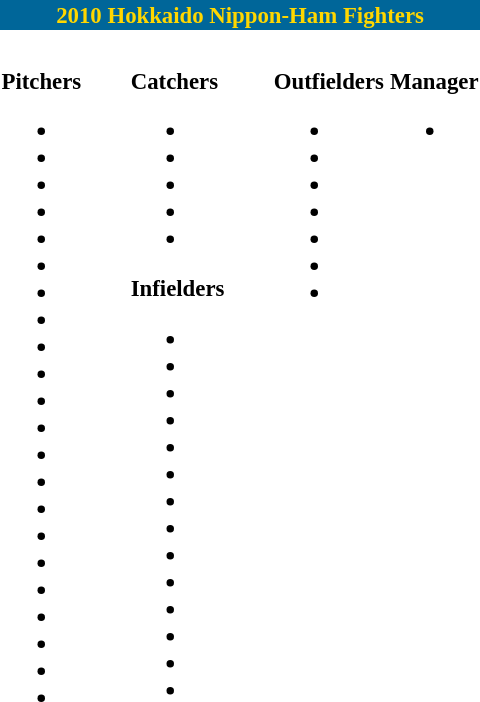<table class="toccolours" style="font-size: 95%;">
<tr>
<th colspan="10" style="background-color: #006699; color: gold; text-align: center;">2010 Hokkaido Nippon-Ham Fighters</th>
</tr>
<tr>
<td colspan="10" style="background-color: #black; color: white; text-align: center;"><strong>Roster</strong></td>
</tr>
<tr>
<td valign="top"><strong>Pitchers</strong><br><ul><li></li><li></li><li></li><li></li><li></li><li></li><li></li><li></li><li></li><li></li><li></li><li></li><li></li><li></li><li></li><li></li><li></li><li></li><li></li><li></li><li></li><li></li></ul></td>
<td width="25px"></td>
<td valign="top"><strong>Catchers</strong><br><ul><li></li><li></li><li></li><li></li><li></li></ul><strong>Infielders</strong><ul><li></li><li></li><li></li><li></li><li></li><li></li><li></li><li></li><li></li><li></li><li></li><li></li><li></li><li></li></ul></td>
<td width="25px"></td>
<td valign="top"><strong>Outfielders</strong><br><ul><li></li><li></li><li></li><li></li><li></li><li></li><li></li></ul></td>
<td valign="top"><strong>Manager</strong><br><ul><li></li></ul></td>
</tr>
</table>
